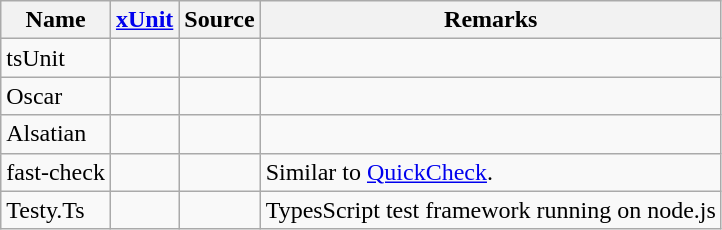<table class="wikitable sortable">
<tr>
<th>Name</th>
<th><a href='#'>xUnit</a></th>
<th>Source</th>
<th>Remarks</th>
</tr>
<tr>
<td>tsUnit</td>
<td></td>
<td></td>
<td></td>
</tr>
<tr>
<td>Oscar</td>
<td></td>
<td></td>
<td></td>
</tr>
<tr>
<td>Alsatian</td>
<td></td>
<td></td>
<td></td>
</tr>
<tr>
<td>fast-check</td>
<td></td>
<td></td>
<td>Similar to <a href='#'>QuickCheck</a>.</td>
</tr>
<tr>
<td>Testy.Ts</td>
<td></td>
<td></td>
<td>TypesScript test framework running on node.js</td>
</tr>
</table>
